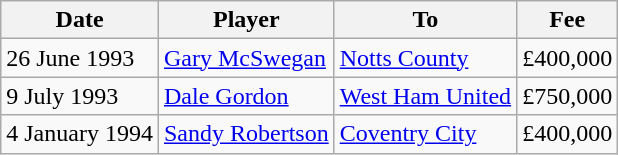<table class="wikitable sortable">
<tr>
<th>Date</th>
<th>Player</th>
<th>To</th>
<th>Fee</th>
</tr>
<tr>
<td>26 June 1993</td>
<td> <a href='#'>Gary McSwegan</a></td>
<td> <a href='#'>Notts County</a></td>
<td>£400,000</td>
</tr>
<tr>
<td>9 July 1993</td>
<td> <a href='#'>Dale Gordon</a></td>
<td> <a href='#'>West Ham United</a></td>
<td>£750,000</td>
</tr>
<tr>
<td>4 January 1994</td>
<td> <a href='#'>Sandy Robertson</a></td>
<td> <a href='#'>Coventry City</a></td>
<td>£400,000</td>
</tr>
</table>
